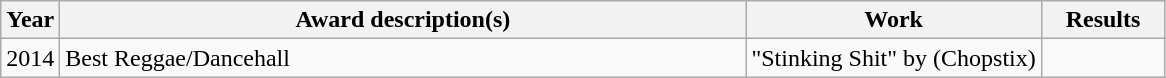<table class="wikitable">
<tr>
<th>Year</th>
<th width="450">Award description(s)</th>
<th>Work</th>
<th width="75">Results</th>
</tr>
<tr>
<td>2014</td>
<td>Best Reggae/Dancehall</td>
<td>"Stinking Shit" by (Chopstix)</td>
<td></td>
</tr>
</table>
